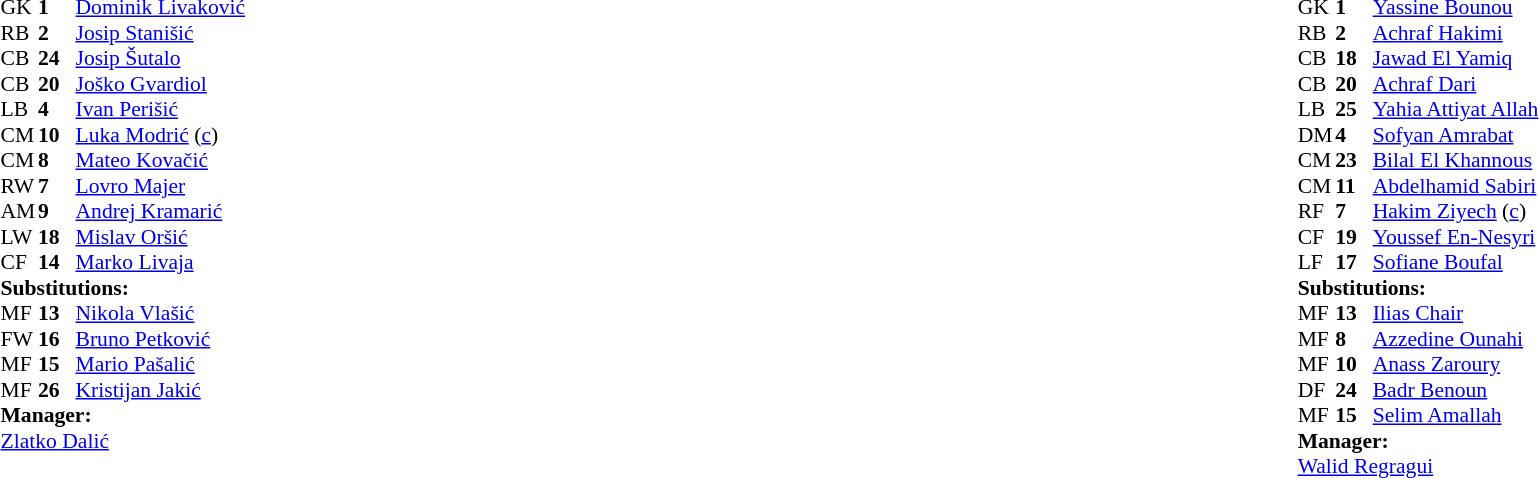<table width="100%">
<tr>
<td valign="top" width="40%"><br><table style="font-size:90%" cellspacing="0" cellpadding="0">
<tr>
<th width=25></th>
<th width=25></th>
</tr>
<tr>
<td>GK</td>
<td><strong>1</strong></td>
<td><a href='#'>Dominik Livaković</a></td>
</tr>
<tr>
<td>RB</td>
<td><strong>2</strong></td>
<td><a href='#'>Josip Stanišić</a></td>
</tr>
<tr>
<td>CB</td>
<td><strong>24</strong></td>
<td><a href='#'>Josip Šutalo</a></td>
</tr>
<tr>
<td>CB</td>
<td><strong>20</strong></td>
<td><a href='#'>Joško Gvardiol</a></td>
</tr>
<tr>
<td>LB</td>
<td><strong>4</strong></td>
<td><a href='#'>Ivan Perišić</a></td>
</tr>
<tr>
<td>CM</td>
<td><strong>10</strong></td>
<td><a href='#'>Luka Modrić</a> (<a href='#'>c</a>)</td>
</tr>
<tr>
<td>CM</td>
<td><strong>8</strong></td>
<td><a href='#'>Mateo Kovačić</a></td>
</tr>
<tr>
<td>RW</td>
<td><strong>7</strong></td>
<td><a href='#'>Lovro Majer</a></td>
<td></td>
<td></td>
</tr>
<tr>
<td>AM</td>
<td><strong>9</strong></td>
<td><a href='#'>Andrej Kramarić</a></td>
<td></td>
<td></td>
</tr>
<tr>
<td>LW</td>
<td><strong>18</strong></td>
<td><a href='#'>Mislav Oršić</a></td>
<td></td>
<td></td>
</tr>
<tr>
<td>CF</td>
<td><strong>14</strong></td>
<td><a href='#'>Marko Livaja</a></td>
<td></td>
<td></td>
</tr>
<tr>
<td colspan=3><strong>Substitutions:</strong></td>
</tr>
<tr>
<td>MF</td>
<td><strong>13</strong></td>
<td><a href='#'>Nikola Vlašić</a></td>
<td></td>
<td></td>
</tr>
<tr>
<td>FW</td>
<td><strong>16</strong></td>
<td><a href='#'>Bruno Petković</a></td>
<td></td>
<td></td>
</tr>
<tr>
<td>MF</td>
<td><strong>15</strong></td>
<td><a href='#'>Mario Pašalić</a></td>
<td></td>
<td></td>
</tr>
<tr>
<td>MF</td>
<td><strong>26</strong></td>
<td><a href='#'>Kristijan Jakić</a></td>
<td></td>
<td></td>
</tr>
<tr>
<td colspan=3><strong>Manager:</strong></td>
</tr>
<tr>
<td colspan=3><a href='#'>Zlatko Dalić</a></td>
</tr>
</table>
</td>
<td valign="top"></td>
<td valign="top" width="50%"><br><table style="font-size:90%; margin:auto" cellspacing="0" cellpadding="0">
<tr>
<th width=25></th>
<th width=25></th>
</tr>
<tr>
<td>GK</td>
<td><strong>1</strong></td>
<td><a href='#'>Yassine Bounou</a></td>
</tr>
<tr>
<td>RB</td>
<td><strong>2</strong></td>
<td><a href='#'>Achraf Hakimi</a></td>
</tr>
<tr>
<td>CB</td>
<td><strong>18</strong></td>
<td><a href='#'>Jawad El Yamiq</a></td>
<td></td>
<td></td>
</tr>
<tr>
<td>CB</td>
<td><strong>20</strong></td>
<td><a href='#'>Achraf Dari</a></td>
<td></td>
<td></td>
</tr>
<tr>
<td>LB</td>
<td><strong>25</strong></td>
<td><a href='#'>Yahia Attiyat Allah</a></td>
</tr>
<tr>
<td>DM</td>
<td><strong>4</strong></td>
<td><a href='#'>Sofyan Amrabat</a></td>
</tr>
<tr>
<td>CM</td>
<td><strong>23</strong></td>
<td><a href='#'>Bilal El Khannous</a></td>
<td></td>
<td></td>
</tr>
<tr>
<td>CM</td>
<td><strong>11</strong></td>
<td><a href='#'>Abdelhamid Sabiri</a></td>
<td></td>
<td></td>
</tr>
<tr>
<td>RF</td>
<td><strong>7</strong></td>
<td><a href='#'>Hakim Ziyech</a> (<a href='#'>c</a>)</td>
</tr>
<tr>
<td>CF</td>
<td><strong>19</strong></td>
<td><a href='#'>Youssef En-Nesyri</a></td>
</tr>
<tr>
<td>LF</td>
<td><strong>17</strong></td>
<td><a href='#'>Sofiane Boufal</a></td>
<td></td>
<td></td>
</tr>
<tr>
<td colspan=3><strong>Substitutions:</strong></td>
</tr>
<tr>
<td>MF</td>
<td><strong>13</strong></td>
<td><a href='#'>Ilias Chair</a></td>
<td></td>
<td></td>
</tr>
<tr>
<td>MF</td>
<td><strong>8</strong></td>
<td><a href='#'>Azzedine Ounahi</a></td>
<td></td>
<td></td>
</tr>
<tr>
<td>MF</td>
<td><strong>10</strong></td>
<td><a href='#'>Anass Zaroury</a></td>
<td></td>
<td></td>
</tr>
<tr>
<td>DF</td>
<td><strong>24</strong></td>
<td><a href='#'>Badr Benoun</a></td>
<td></td>
<td></td>
</tr>
<tr>
<td>MF</td>
<td><strong>15</strong></td>
<td><a href='#'>Selim Amallah</a></td>
<td></td>
<td></td>
</tr>
<tr>
<td colspan=3><strong>Manager:</strong></td>
</tr>
<tr>
<td colspan=3><a href='#'>Walid Regragui</a></td>
</tr>
</table>
</td>
</tr>
</table>
